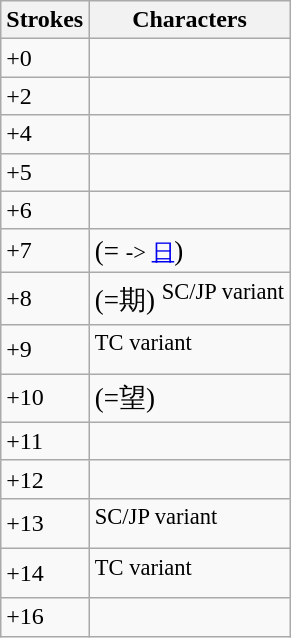<table class="wikitable">
<tr>
<th>Strokes</th>
<th>Characters</th>
</tr>
<tr --->
<td>+0</td>
<td style="font-size: large;"></td>
</tr>
<tr --->
<td>+2</td>
<td style="font-size: large;"></td>
</tr>
<tr --->
<td>+4</td>
<td style="font-size: large;">    </td>
</tr>
<tr --->
<td>+5</td>
<td style="font-size: large;">    </td>
</tr>
<tr --->
<td>+6</td>
<td style="font-size: large;">     </td>
</tr>
<tr --->
<td>+7</td>
<td style="font-size: large;">   (= <small>-> <a href='#'>日</a></small>)  </td>
</tr>
<tr --->
<td>+8</td>
<td style="font-size: large;">   (=期)  <sup>SC/JP variant</sup></td>
</tr>
<tr --->
<td>+9</td>
<td style="font-size: large;"><sup>TC variant</sup> </td>
</tr>
<tr --->
<td>+10</td>
<td style="font-size: large;"> (=望)</td>
</tr>
<tr --->
<td>+11</td>
<td style="font-size: large;"></td>
</tr>
<tr --->
<td>+12</td>
<td style="font-size: large;">  </td>
</tr>
<tr --->
<td>+13</td>
<td style="font-size: large;"><sup>SC/JP variant</sup></td>
</tr>
<tr --->
<td>+14</td>
<td style="font-size: large;"><sup>TC variant</sup></td>
</tr>
<tr --->
<td>+16</td>
<td style="font-size: large;"></td>
</tr>
</table>
